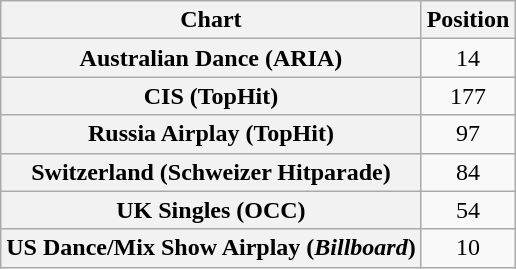<table class="wikitable sortable plainrowheaders" style="text-align:center">
<tr>
<th scope="col">Chart</th>
<th scope="col">Position</th>
</tr>
<tr>
<th scope="row">Australian Dance (ARIA)</th>
<td>14</td>
</tr>
<tr>
<th scope="row">CIS (TopHit)</th>
<td>177</td>
</tr>
<tr>
<th scope="row">Russia Airplay (TopHit)<br><em></em></th>
<td>97</td>
</tr>
<tr>
<th scope="row">Switzerland (Schweizer Hitparade)</th>
<td>84</td>
</tr>
<tr>
<th scope="row">UK Singles (OCC)</th>
<td>54</td>
</tr>
<tr>
<th scope="row">US Dance/Mix Show Airplay (<em>Billboard</em>)</th>
<td>10</td>
</tr>
</table>
